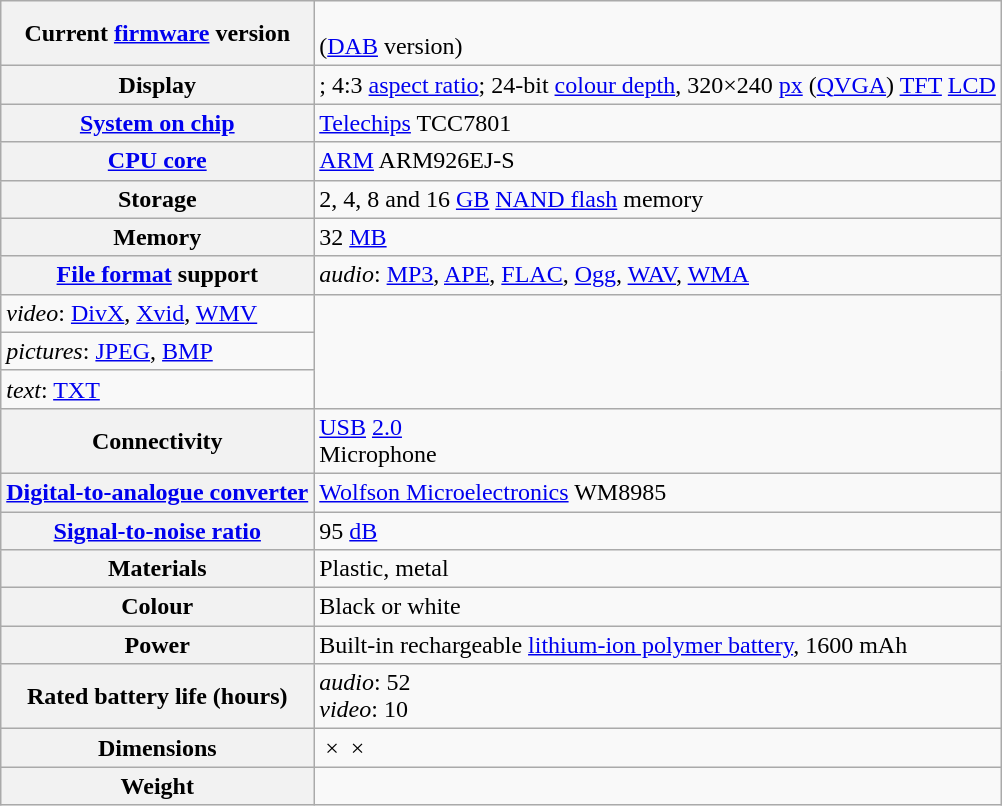<table class="wikitable">
<tr>
<th>Current <a href='#'>firmware</a> version</th>
<td> <br>  (<a href='#'>DAB</a> version)</td>
</tr>
<tr>
<th>Display</th>
<td>; 4:3 <a href='#'>aspect ratio</a>; 24-bit <a href='#'>colour depth</a>, 320×240 <a href='#'>px</a> (<a href='#'>QVGA</a>) <a href='#'>TFT</a> <a href='#'>LCD</a></td>
</tr>
<tr>
<th><a href='#'>System on chip</a></th>
<td><a href='#'>Telechips</a> TCC7801</td>
</tr>
<tr>
<th><a href='#'>CPU core</a></th>
<td><a href='#'>ARM</a> ARM926EJ-S</td>
</tr>
<tr>
<th>Storage</th>
<td>2, 4, 8 and 16 <a href='#'>GB</a> <a href='#'>NAND flash</a> memory</td>
</tr>
<tr>
<th>Memory</th>
<td>32 <a href='#'>MB</a></td>
</tr>
<tr>
<th><a href='#'>File format</a> support</th>
<td><em>audio</em>: <a href='#'>MP3</a>, <a href='#'>APE</a>, <a href='#'>FLAC</a>, <a href='#'>Ogg</a>, <a href='#'>WAV</a>, <a href='#'>WMA</a></td>
</tr>
<tr>
<td><em>video</em>: <a href='#'>DivX</a>, <a href='#'>Xvid</a>, <a href='#'>WMV</a></td>
</tr>
<tr>
<td><em>pictures</em>: <a href='#'>JPEG</a>, <a href='#'>BMP</a></td>
</tr>
<tr>
<td><em>text</em>: <a href='#'>TXT</a></td>
</tr>
<tr>
<th>Connectivity</th>
<td><a href='#'>USB</a> <a href='#'>2.0</a><br>Microphone</td>
</tr>
<tr>
<th><a href='#'>Digital-to-analogue converter</a></th>
<td><a href='#'>Wolfson Microelectronics</a> WM8985</td>
</tr>
<tr>
<th><a href='#'>Signal-to-noise ratio</a></th>
<td>95 <a href='#'>dB</a></td>
</tr>
<tr>
<th>Materials</th>
<td>Plastic, metal</td>
</tr>
<tr>
<th>Colour</th>
<td>Black or white</td>
</tr>
<tr>
<th>Power</th>
<td>Built-in rechargeable <a href='#'>lithium-ion polymer battery</a>, 1600 mAh</td>
</tr>
<tr>
<th>Rated battery life (hours)</th>
<td><em>audio</em>: 52<br><em>video</em>: 10</td>
</tr>
<tr>
<th>Dimensions</th>
<td> ×  × </td>
</tr>
<tr>
<th>Weight</th>
<td></td>
</tr>
</table>
